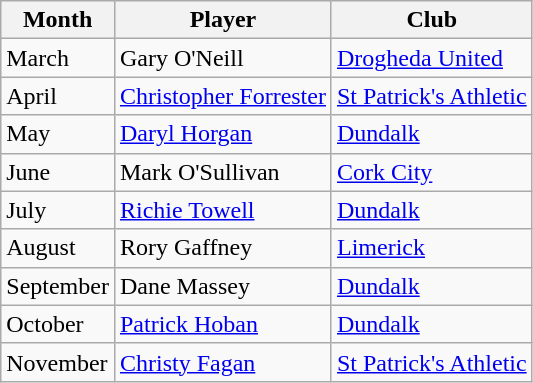<table class="wikitable">
<tr>
<th>Month</th>
<th>Player</th>
<th>Club</th>
</tr>
<tr>
<td>March</td>
<td>Gary O'Neill</td>
<td><a href='#'>Drogheda United</a></td>
</tr>
<tr>
<td>April</td>
<td><a href='#'>Christopher Forrester</a></td>
<td><a href='#'>St Patrick's Athletic</a></td>
</tr>
<tr>
<td>May</td>
<td><a href='#'>Daryl Horgan</a></td>
<td><a href='#'>Dundalk</a></td>
</tr>
<tr>
<td>June</td>
<td>Mark O'Sullivan</td>
<td><a href='#'>Cork City</a></td>
</tr>
<tr>
<td>July</td>
<td><a href='#'>Richie Towell</a></td>
<td><a href='#'>Dundalk</a></td>
</tr>
<tr>
<td>August</td>
<td>Rory Gaffney</td>
<td><a href='#'>Limerick</a></td>
</tr>
<tr>
<td>September</td>
<td>Dane Massey</td>
<td><a href='#'>Dundalk</a></td>
</tr>
<tr>
<td>October</td>
<td><a href='#'>Patrick Hoban</a></td>
<td><a href='#'>Dundalk</a></td>
</tr>
<tr>
<td>November</td>
<td><a href='#'>Christy Fagan</a></td>
<td><a href='#'>St Patrick's Athletic</a></td>
</tr>
</table>
